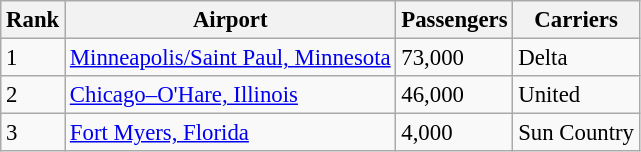<table class="wikitable sortable" style="font-size: 95%" width= align=>
<tr>
<th>Rank</th>
<th>Airport</th>
<th>Passengers</th>
<th>Carriers</th>
</tr>
<tr>
<td>1</td>
<td> <a href='#'>Minneapolis/Saint Paul, Minnesota</a></td>
<td>73,000</td>
<td>Delta</td>
</tr>
<tr>
<td>2</td>
<td> <a href='#'>Chicago–O'Hare, Illinois</a></td>
<td>46,000</td>
<td>United</td>
</tr>
<tr>
<td>3</td>
<td> <a href='#'>Fort Myers, Florida</a></td>
<td>4,000</td>
<td>Sun Country</td>
</tr>
</table>
